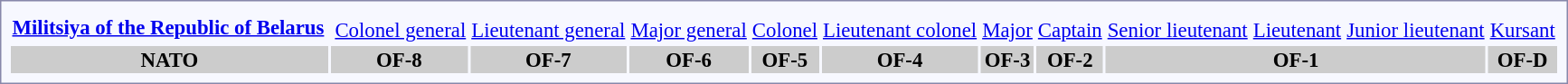<table style="border:1px solid #8888aa; background-color:#f7f8ff; padding:5px; font-size:95%; margin: 0px 12px 12px 0px;">
<tr style="text-align:center;">
<td rowspan=2><strong> <a href='#'>Militsiya of the Republic of Belarus</a></strong></td>
<td colspan=4 rowspan=2></td>
<td colspan=2></td>
<td colspan=2></td>
<td colspan=2></td>
<td colspan=2></td>
<td colspan=2></td>
<td colspan=2></td>
<td colspan=2></td>
<td colspan=2></td>
<td colspan=2></td>
<td colspan=1></td>
<td colspan=1></td>
</tr>
<tr style="text-align:center;">
<td colspan=2><a href='#'>Colonel general</a></td>
<td colspan=2><a href='#'>Lieutenant general</a></td>
<td colspan=2><a href='#'>Major general</a></td>
<td colspan=2><a href='#'>Colonel</a></td>
<td colspan=2><a href='#'>Lieutenant colonel</a></td>
<td colspan=2><a href='#'>Major</a></td>
<td colspan=2><a href='#'>Captain</a></td>
<td colspan=2><a href='#'>Senior lieutenant</a></td>
<td colspan=2><a href='#'>Lieutenant</a></td>
<td colspan=1><a href='#'>Junior lieutenant</a></td>
<td colspan=1><a href='#'>Kursant</a></td>
</tr>
<tr style="background-color:#cccccc;">
<th colspan=4>NATO</th>
<th colspan=3>OF-8</th>
<th colspan=2>OF-7</th>
<th colspan=2>OF-6</th>
<th colspan=2>OF-5</th>
<th colspan=2>OF-4</th>
<th colspan=2>OF-3</th>
<th colspan=2>OF-2</th>
<th colspan=5>OF-1</th>
<th colspan=1>OF-D</th>
</tr>
</table>
